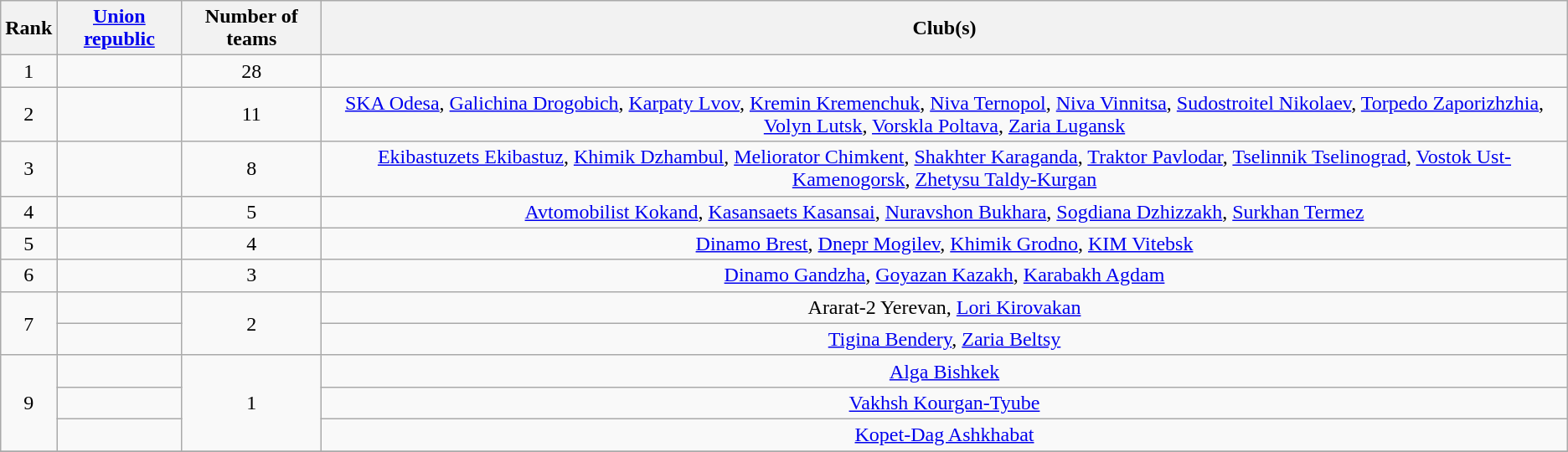<table class="wikitable">
<tr>
<th>Rank</th>
<th><a href='#'>Union republic</a></th>
<th>Number of teams</th>
<th>Club(s)</th>
</tr>
<tr>
<td align="center">1</td>
<td></td>
<td align="center">28</td>
<td align="center"></td>
</tr>
<tr>
<td align="center">2</td>
<td></td>
<td align="center">11</td>
<td align="center"><a href='#'>SKA Odesa</a>, <a href='#'>Galichina Drogobich</a>, <a href='#'>Karpaty Lvov</a>, <a href='#'>Kremin Kremenchuk</a>, <a href='#'>Niva Ternopol</a>, <a href='#'>Niva Vinnitsa</a>, <a href='#'>Sudostroitel Nikolaev</a>, <a href='#'>Torpedo Zaporizhzhia</a>, <a href='#'>Volyn Lutsk</a>, <a href='#'>Vorskla Poltava</a>, <a href='#'>Zaria Lugansk</a></td>
</tr>
<tr>
<td align="center">3</td>
<td></td>
<td align="center">8</td>
<td align="center"><a href='#'>Ekibastuzets Ekibastuz</a>, <a href='#'>Khimik Dzhambul</a>, <a href='#'>Meliorator Chimkent</a>, <a href='#'>Shakhter Karaganda</a>, <a href='#'>Traktor Pavlodar</a>, <a href='#'>Tselinnik Tselinograd</a>, <a href='#'>Vostok Ust-Kamenogorsk</a>, <a href='#'>Zhetysu Taldy-Kurgan</a></td>
</tr>
<tr>
<td align="center">4</td>
<td></td>
<td align="center">5</td>
<td align="center"><a href='#'>Avtomobilist Kokand</a>, <a href='#'>Kasansaets Kasansai</a>, <a href='#'>Nuravshon Bukhara</a>, <a href='#'>Sogdiana Dzhizzakh</a>, <a href='#'>Surkhan Termez</a></td>
</tr>
<tr>
<td align="center">5</td>
<td></td>
<td align="center">4</td>
<td align="center"><a href='#'>Dinamo Brest</a>, <a href='#'>Dnepr Mogilev</a>, <a href='#'>Khimik Grodno</a>, <a href='#'>KIM Vitebsk</a></td>
</tr>
<tr>
<td align="center">6</td>
<td></td>
<td align="center">3</td>
<td align="center"><a href='#'>Dinamo Gandzha</a>, <a href='#'>Goyazan Kazakh</a>, <a href='#'>Karabakh Agdam</a></td>
</tr>
<tr>
<td align="center" rowspan=2>7</td>
<td></td>
<td align="center" rowspan=2>2</td>
<td align="center">Ararat-2 Yerevan, <a href='#'>Lori Kirovakan</a></td>
</tr>
<tr>
<td></td>
<td align="center"><a href='#'>Tigina Bendery</a>, <a href='#'>Zaria Beltsy</a></td>
</tr>
<tr>
<td align="center" rowspan=3>9</td>
<td></td>
<td align="center" rowspan=3>1</td>
<td align="center"><a href='#'>Alga Bishkek</a></td>
</tr>
<tr>
<td></td>
<td align="center"><a href='#'>Vakhsh Kourgan‑Tyube</a></td>
</tr>
<tr>
<td></td>
<td align="center"><a href='#'>Kopet-Dag Ashkhabat</a></td>
</tr>
<tr>
</tr>
</table>
